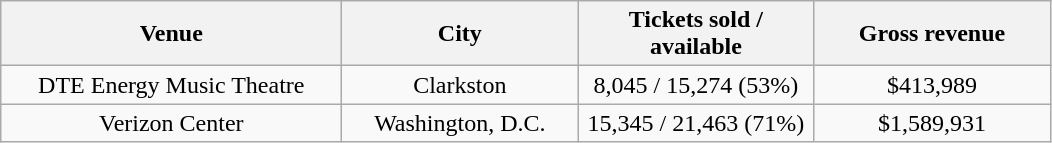<table class="wikitable" style="text-align:center;">
<tr>
<th style="width:220px;">Venue</th>
<th style="width:150px;">City</th>
<th style="width:150px;">Tickets sold / available</th>
<th style="width:150px;">Gross revenue</th>
</tr>
<tr>
<td>DTE Energy Music Theatre</td>
<td>Clarkston</td>
<td>8,045 / 15,274 (53%)</td>
<td>$413,989</td>
</tr>
<tr>
<td>Verizon Center</td>
<td>Washington, D.C.</td>
<td>15,345 / 21,463 (71%)</td>
<td>$1,589,931</td>
</tr>
</table>
